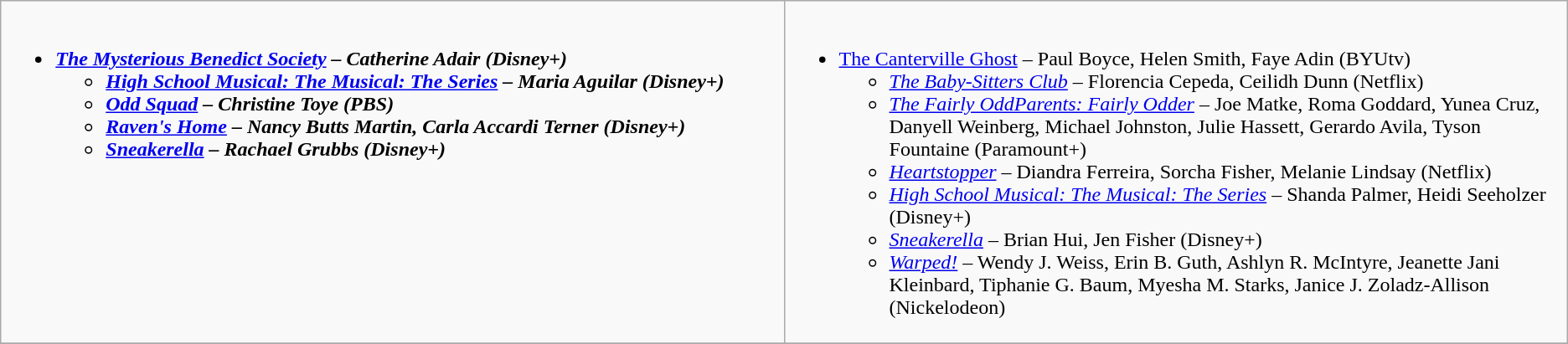<table class=wikitable>
<tr>
<td style="vertical-align:top;" width="50%"><br><ul><li><strong><em><a href='#'>The Mysterious Benedict Society</a><em> – Catherine Adair (Disney+)<strong><ul><li></em><a href='#'>High School Musical: The Musical: The Series</a><em> – Maria Aguilar (Disney+)</li><li></em><a href='#'>Odd Squad</a><em> – Christine Toye (PBS)</li><li></em><a href='#'>Raven's Home</a><em> – Nancy Butts Martin, Carla Accardi Terner (Disney+)</li><li></em><a href='#'>Sneakerella</a><em> – Rachael Grubbs (Disney+)</li></ul></li></ul></td>
<td style="vertical-align:top;" width="50%"><br><ul><li></em></strong><a href='#'>The Canterville Ghost</a></em> – Paul Boyce, Helen Smith, Faye Adin (BYUtv)</strong><ul><li><em><a href='#'>The Baby-Sitters Club</a></em> – Florencia Cepeda, Ceilidh Dunn (Netflix)</li><li><em><a href='#'>The Fairly OddParents: Fairly Odder</a></em> – Joe Matke, Roma Goddard, Yunea Cruz, Danyell Weinberg, Michael Johnston, Julie Hassett, Gerardo Avila, Tyson Fountaine (Paramount+)</li><li><em><a href='#'>Heartstopper</a></em> – Diandra Ferreira, Sorcha Fisher, Melanie Lindsay (Netflix)</li><li><em><a href='#'>High School Musical: The Musical: The Series</a></em> – Shanda Palmer, Heidi Seeholzer (Disney+)</li><li><em><a href='#'>Sneakerella</a></em> – Brian Hui, Jen Fisher (Disney+)</li><li><em><a href='#'>Warped!</a></em> – Wendy J. Weiss, Erin B. Guth, Ashlyn R. McIntyre, Jeanette Jani Kleinbard, Tiphanie G. Baum, Myesha M. Starks, Janice J. Zoladz-Allison (Nickelodeon)</li></ul></li></ul></td>
</tr>
<tr>
</tr>
</table>
